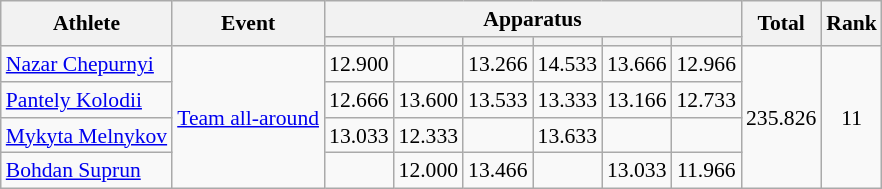<table class="wikitable" style="font-size:90%">
<tr>
<th rowspan=2>Athlete</th>
<th rowspan=2>Event</th>
<th colspan=6>Apparatus</th>
<th rowspan=2>Total</th>
<th rowspan=2>Rank</th>
</tr>
<tr style="font-size:95%">
<th></th>
<th></th>
<th></th>
<th></th>
<th></th>
<th></th>
</tr>
<tr align=center>
<td align=left><a href='#'>Nazar Chepurnyi</a></td>
<td align=left rowspan=4><a href='#'>Team all-around</a></td>
<td>12.900</td>
<td></td>
<td>13.266</td>
<td>14.533</td>
<td>13.666</td>
<td>12.966</td>
<td rowspan="4">235.826</td>
<td rowspan="4">11</td>
</tr>
<tr align=center>
<td align=left><a href='#'>Pantely Kolodii</a></td>
<td>12.666</td>
<td>13.600</td>
<td>13.533</td>
<td>13.333</td>
<td>13.166</td>
<td>12.733</td>
</tr>
<tr align=center>
<td align=left><a href='#'>Mykyta Melnykov</a></td>
<td>13.033</td>
<td>12.333</td>
<td></td>
<td>13.633</td>
<td></td>
<td></td>
</tr>
<tr align=center>
<td align=left><a href='#'>Bohdan Suprun</a></td>
<td></td>
<td>12.000</td>
<td>13.466</td>
<td></td>
<td>13.033</td>
<td>11.966</td>
</tr>
</table>
